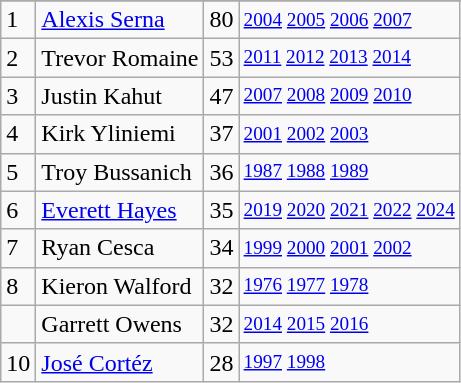<table class="wikitable">
<tr>
</tr>
<tr>
<td>1</td>
<td><a href='#'>Alexis Serna</a></td>
<td>80</td>
<td style="font-size:80%;"><a href='#'>2004</a> <a href='#'>2005</a> <a href='#'>2006</a> <a href='#'>2007</a></td>
</tr>
<tr>
<td>2</td>
<td>Trevor Romaine</td>
<td>53</td>
<td style="font-size:80%;"><a href='#'>2011</a> <a href='#'>2012</a> <a href='#'>2013</a> <a href='#'>2014</a></td>
</tr>
<tr>
<td>3</td>
<td>Justin Kahut</td>
<td>47</td>
<td style="font-size:80%;"><a href='#'>2007</a> <a href='#'>2008</a> <a href='#'>2009</a> <a href='#'>2010</a></td>
</tr>
<tr>
<td>4</td>
<td>Kirk Yliniemi</td>
<td>37</td>
<td style="font-size:80%;"><a href='#'>2001</a> <a href='#'>2002</a> <a href='#'>2003</a></td>
</tr>
<tr>
<td>5</td>
<td>Troy Bussanich</td>
<td>36</td>
<td style="font-size:80%;"><a href='#'>1987</a> <a href='#'>1988</a> <a href='#'>1989</a></td>
</tr>
<tr>
<td>6</td>
<td><a href='#'>Everett Hayes</a></td>
<td>35</td>
<td style="font-size:80%;"><a href='#'>2019</a> <a href='#'>2020</a> <a href='#'>2021</a> <a href='#'>2022</a> <a href='#'>2024</a></td>
</tr>
<tr>
<td>7</td>
<td>Ryan Cesca</td>
<td>34</td>
<td style="font-size:80%;"><a href='#'>1999</a> <a href='#'>2000</a> <a href='#'>2001</a> <a href='#'>2002</a></td>
</tr>
<tr>
<td>8</td>
<td>Kieron Walford</td>
<td>32</td>
<td style="font-size:80%;"><a href='#'>1976</a> <a href='#'>1977</a> <a href='#'>1978</a></td>
</tr>
<tr>
<td></td>
<td>Garrett Owens</td>
<td>32</td>
<td style="font-size:80%;"><a href='#'>2014</a> <a href='#'>2015</a> <a href='#'>2016</a></td>
</tr>
<tr>
<td>10</td>
<td><a href='#'>José Cortéz</a></td>
<td>28</td>
<td style="font-size:80%;"><a href='#'>1997</a> <a href='#'>1998</a></td>
</tr>
</table>
